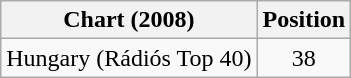<table class="wikitable">
<tr>
<th>Chart (2008)</th>
<th>Position</th>
</tr>
<tr>
<td>Hungary (Rádiós Top 40)</td>
<td style="text-align:center;">38</td>
</tr>
</table>
